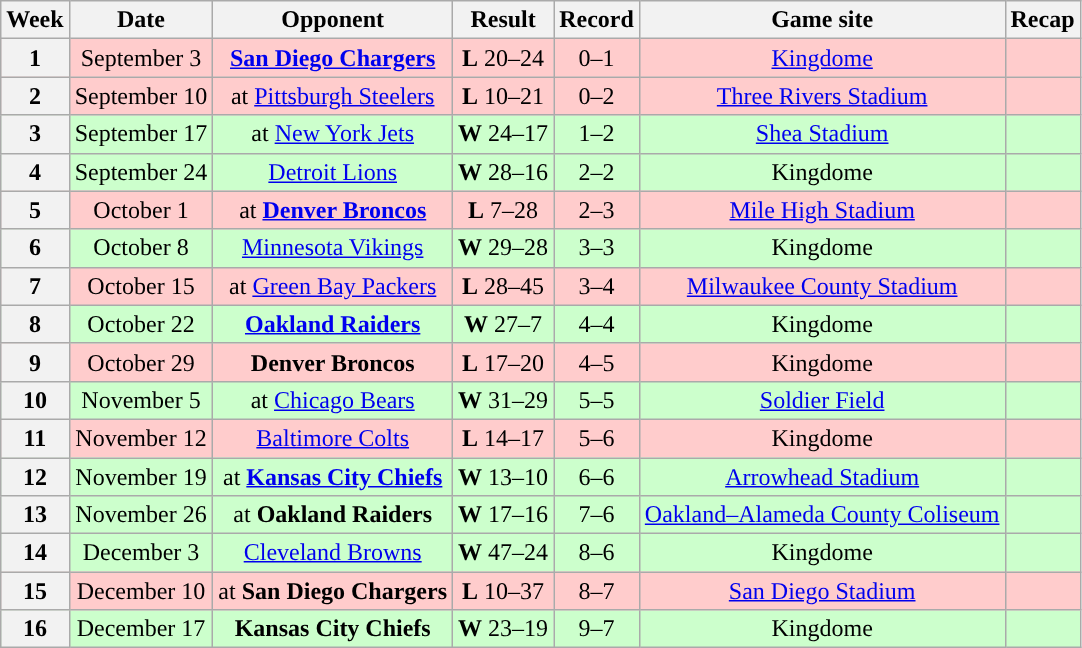<table class="wikitable" style="text-align:center">
<tr>
<th>Week</th>
<th>Date</th>
<th>Opponent</th>
<th>Result</th>
<th>Record</th>
<th>Game site</th>
<th>Recap</th>
</tr>
<tr style="background:#fcc">
<th>1</th>
<td>September 3</td>
<td><strong><a href='#'>San Diego Chargers</a></strong></td>
<td><strong>L</strong> 20–24</td>
<td>0–1</td>
<td><a href='#'>Kingdome</a></td>
<td></td>
</tr>
<tr style="background:#fcc">
<th>2</th>
<td>September 10</td>
<td>at <a href='#'>Pittsburgh Steelers</a></td>
<td><strong>L</strong> 10–21</td>
<td>0–2</td>
<td><a href='#'>Three Rivers Stadium</a></td>
<td></td>
</tr>
<tr style="background:#cfc">
<th>3</th>
<td>September 17</td>
<td>at <a href='#'>New York Jets</a></td>
<td><strong>W</strong> 24–17</td>
<td>1–2</td>
<td><a href='#'>Shea Stadium</a></td>
<td></td>
</tr>
<tr style="background:#cfc">
<th>4</th>
<td>September 24</td>
<td><a href='#'>Detroit Lions</a></td>
<td><strong>W</strong> 28–16</td>
<td>2–2</td>
<td>Kingdome</td>
<td></td>
</tr>
<tr style="background:#fcc">
<th>5</th>
<td>October 1</td>
<td>at <strong><a href='#'>Denver Broncos</a></strong></td>
<td><strong>L</strong> 7–28</td>
<td>2–3</td>
<td><a href='#'>Mile High Stadium</a></td>
<td></td>
</tr>
<tr style="background:#cfc">
<th>6</th>
<td>October 8</td>
<td><a href='#'>Minnesota Vikings</a></td>
<td><strong>W</strong> 29–28</td>
<td>3–3</td>
<td>Kingdome</td>
<td></td>
</tr>
<tr style="background:#fcc">
<th>7</th>
<td>October 15</td>
<td>at <a href='#'>Green Bay Packers</a></td>
<td><strong>L</strong> 28–45</td>
<td>3–4</td>
<td><a href='#'>Milwaukee County Stadium</a></td>
<td></td>
</tr>
<tr style="background:#cfc">
<th>8</th>
<td>October 22</td>
<td><strong><a href='#'>Oakland Raiders</a></strong></td>
<td><strong>W</strong> 27–7</td>
<td>4–4</td>
<td>Kingdome</td>
<td></td>
</tr>
<tr style="background:#fcc">
<th>9</th>
<td>October 29</td>
<td><strong>Denver Broncos</strong></td>
<td><strong>L</strong> 17–20 </td>
<td>4–5</td>
<td>Kingdome</td>
<td></td>
</tr>
<tr style="background:#cfc">
<th>10</th>
<td>November 5</td>
<td>at <a href='#'>Chicago Bears</a></td>
<td><strong>W</strong> 31–29</td>
<td>5–5</td>
<td><a href='#'>Soldier Field</a></td>
<td></td>
</tr>
<tr style="background:#fcc">
<th>11</th>
<td>November 12</td>
<td><a href='#'>Baltimore Colts</a></td>
<td><strong>L</strong> 14–17</td>
<td>5–6</td>
<td>Kingdome</td>
<td></td>
</tr>
<tr style="background:#cfc">
<th>12</th>
<td>November 19</td>
<td>at <strong><a href='#'>Kansas City Chiefs</a></strong></td>
<td><strong>W</strong> 13–10</td>
<td>6–6</td>
<td><a href='#'>Arrowhead Stadium</a></td>
<td></td>
</tr>
<tr style="background:#cfc">
<th>13</th>
<td>November 26</td>
<td>at <strong>Oakland Raiders</strong></td>
<td><strong>W</strong> 17–16</td>
<td>7–6</td>
<td><a href='#'>Oakland–Alameda County Coliseum</a></td>
<td></td>
</tr>
<tr style="background:#cfc">
<th>14</th>
<td>December 3</td>
<td><a href='#'>Cleveland Browns</a></td>
<td><strong>W</strong> 47–24</td>
<td>8–6</td>
<td>Kingdome</td>
<td></td>
</tr>
<tr style="background:#fcc">
<th>15</th>
<td>December 10</td>
<td>at <strong>San Diego Chargers</strong></td>
<td><strong>L</strong> 10–37</td>
<td>8–7</td>
<td><a href='#'>San Diego Stadium</a></td>
<td></td>
</tr>
<tr style="background:#cfc">
<th>16</th>
<td>December 17</td>
<td><strong>Kansas City Chiefs</strong></td>
<td><strong>W</strong> 23–19</td>
<td>9–7</td>
<td>Kingdome</td>
<td></td>
</tr>
</table>
